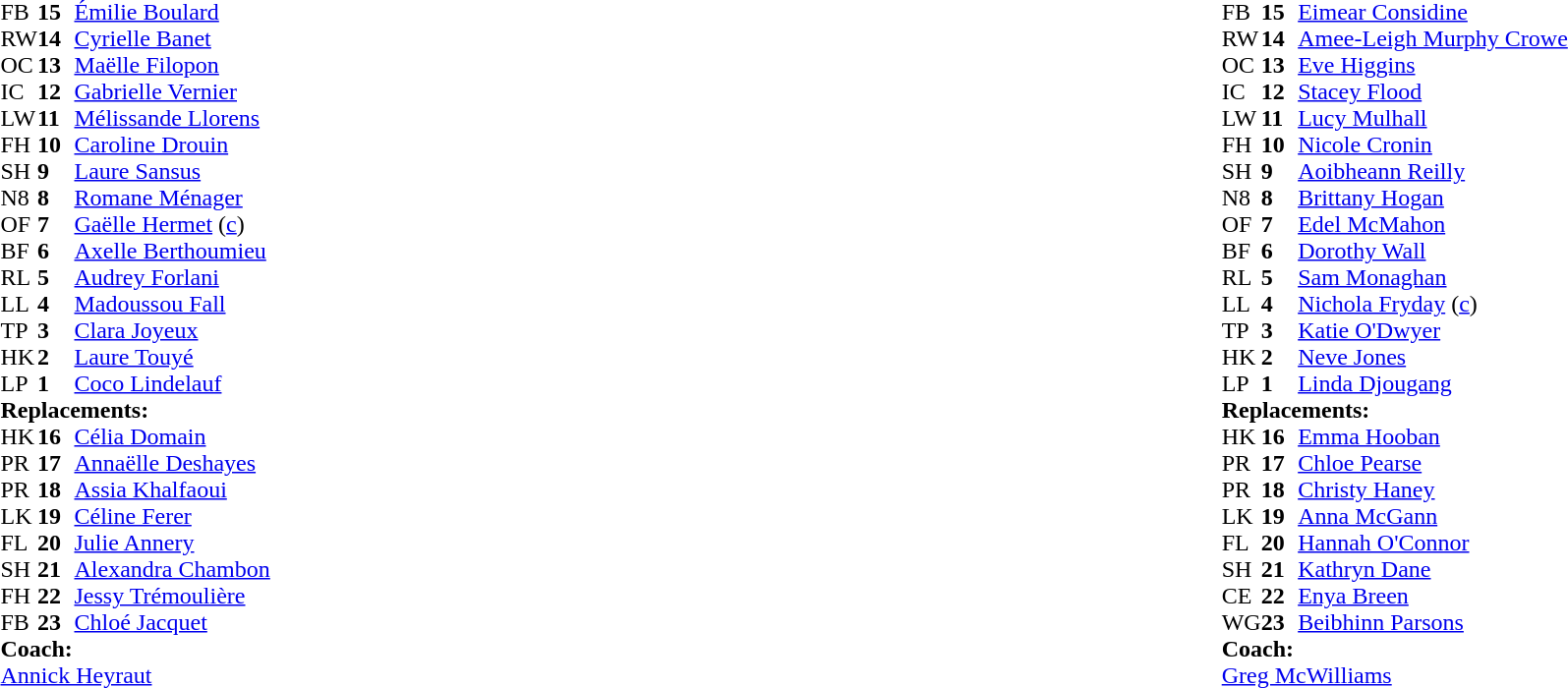<table style="width:100%">
<tr>
<td style="vertical-align:top; width:50%"><br><table cellspacing="0" cellpadding="0">
<tr>
<th width="25"></th>
<th width="25"></th>
</tr>
<tr>
<td>FB</td>
<td><strong>15</strong></td>
<td><a href='#'>Émilie Boulard</a></td>
<td></td>
</tr>
<tr>
<td>RW</td>
<td><strong>14</strong></td>
<td><a href='#'>Cyrielle Banet</a></td>
</tr>
<tr>
<td>OC</td>
<td><strong>13</strong></td>
<td><a href='#'>Maëlle Filopon</a></td>
</tr>
<tr>
<td>IC</td>
<td><strong>12</strong></td>
<td><a href='#'>Gabrielle Vernier</a></td>
<td></td>
<td></td>
</tr>
<tr>
<td>LW</td>
<td><strong>11</strong></td>
<td><a href='#'>Mélissande Llorens</a></td>
</tr>
<tr>
<td>FH</td>
<td><strong>10</strong></td>
<td><a href='#'>Caroline Drouin</a></td>
<td></td>
<td></td>
</tr>
<tr>
<td>SH</td>
<td><strong>9</strong></td>
<td><a href='#'>Laure Sansus</a></td>
<td></td>
<td></td>
</tr>
<tr>
<td>N8</td>
<td><strong>8</strong></td>
<td><a href='#'>Romane Ménager</a></td>
</tr>
<tr>
<td>OF</td>
<td><strong>7</strong></td>
<td><a href='#'>Gaëlle Hermet</a> (<a href='#'>c</a>)</td>
<td></td>
<td></td>
</tr>
<tr>
<td>BF</td>
<td><strong>6</strong></td>
<td><a href='#'>Axelle Berthoumieu</a></td>
</tr>
<tr>
<td>RL</td>
<td><strong>5</strong></td>
<td><a href='#'>Audrey Forlani</a></td>
</tr>
<tr>
<td>LL</td>
<td><strong>4</strong></td>
<td><a href='#'>Madoussou Fall</a></td>
<td></td>
<td></td>
</tr>
<tr>
<td>TP</td>
<td><strong>3</strong></td>
<td><a href='#'>Clara Joyeux</a></td>
<td></td>
<td></td>
</tr>
<tr>
<td>HK</td>
<td><strong>2</strong></td>
<td><a href='#'>Laure Touyé</a></td>
<td></td>
<td></td>
</tr>
<tr>
<td>LP</td>
<td><strong>1</strong></td>
<td><a href='#'>Coco Lindelauf</a></td>
<td></td>
<td></td>
</tr>
<tr>
<td colspan="3"><strong>Replacements:</strong></td>
</tr>
<tr>
<td>HK</td>
<td><strong>16</strong></td>
<td><a href='#'>Célia Domain</a></td>
<td></td>
<td></td>
</tr>
<tr>
<td>PR</td>
<td><strong>17</strong></td>
<td><a href='#'>Annaëlle Deshayes</a></td>
<td></td>
<td></td>
</tr>
<tr>
<td>PR</td>
<td><strong>18</strong></td>
<td><a href='#'>Assia Khalfaoui</a></td>
<td></td>
<td></td>
</tr>
<tr>
<td>LK</td>
<td><strong>19</strong></td>
<td><a href='#'>Céline Ferer</a></td>
<td></td>
<td></td>
</tr>
<tr>
<td>FL</td>
<td><strong>20</strong></td>
<td><a href='#'>Julie Annery</a></td>
<td></td>
<td></td>
</tr>
<tr>
<td>SH</td>
<td><strong>21</strong></td>
<td><a href='#'>Alexandra Chambon</a></td>
<td></td>
<td></td>
</tr>
<tr>
<td>FH</td>
<td><strong>22</strong></td>
<td><a href='#'>Jessy Trémoulière</a></td>
</tr>
<tr>
<td>FB</td>
<td><strong>23</strong></td>
<td><a href='#'>Chloé Jacquet</a></td>
</tr>
<tr>
<td colspan=3><strong>Coach:</strong></td>
</tr>
<tr>
<td colspan="4"> <a href='#'>Annick Heyraut</a></td>
</tr>
</table>
</td>
<td style="vertical-align:top"></td>
<td style="vertical-align:top; width:50%"><br><table cellspacing="0" cellpadding="0" style="margin:auto">
<tr>
<th width="25"></th>
<th width="25"></th>
</tr>
<tr>
<td>FB</td>
<td><strong>15</strong></td>
<td><a href='#'>Eimear Considine</a></td>
<td></td>
<td></td>
</tr>
<tr>
<td>RW</td>
<td><strong>14</strong></td>
<td><a href='#'>Amee-Leigh Murphy Crowe</a></td>
</tr>
<tr>
<td>OC</td>
<td><strong>13</strong></td>
<td><a href='#'>Eve Higgins</a></td>
</tr>
<tr>
<td>IC</td>
<td><strong>12</strong></td>
<td><a href='#'>Stacey Flood</a></td>
<td></td>
<td></td>
</tr>
<tr>
<td>LW</td>
<td><strong>11</strong></td>
<td><a href='#'>Lucy Mulhall</a></td>
</tr>
<tr>
<td>FH</td>
<td><strong>10</strong></td>
<td><a href='#'>Nicole Cronin</a></td>
</tr>
<tr>
<td>SH</td>
<td><strong>9</strong></td>
<td><a href='#'>Aoibheann Reilly</a></td>
<td></td>
<td></td>
</tr>
<tr>
<td>N8</td>
<td><strong>8</strong></td>
<td><a href='#'>Brittany Hogan</a></td>
<td></td>
<td></td>
</tr>
<tr>
<td>OF</td>
<td><strong>7</strong></td>
<td><a href='#'>Edel McMahon</a></td>
</tr>
<tr>
<td>BF</td>
<td><strong>6</strong></td>
<td><a href='#'>Dorothy Wall</a></td>
</tr>
<tr>
<td>RL</td>
<td><strong>5</strong></td>
<td><a href='#'>Sam Monaghan</a></td>
</tr>
<tr>
<td>LL</td>
<td><strong>4</strong></td>
<td><a href='#'>Nichola Fryday</a> (<a href='#'>c</a>)</td>
<td></td>
<td></td>
</tr>
<tr>
<td>TP</td>
<td><strong>3</strong></td>
<td><a href='#'>Katie O'Dwyer</a></td>
<td></td>
<td></td>
</tr>
<tr>
<td>HK</td>
<td><strong>2</strong></td>
<td><a href='#'>Neve Jones</a></td>
<td></td>
<td></td>
</tr>
<tr>
<td>LP</td>
<td><strong>1</strong></td>
<td><a href='#'>Linda Djougang</a></td>
</tr>
<tr>
<td colspan="3"><strong>Replacements:</strong></td>
</tr>
<tr>
<td>HK</td>
<td><strong>16</strong></td>
<td><a href='#'>Emma Hooban</a></td>
<td></td>
<td></td>
</tr>
<tr>
<td>PR</td>
<td><strong>17</strong></td>
<td><a href='#'>Chloe Pearse</a></td>
</tr>
<tr>
<td>PR</td>
<td><strong>18</strong></td>
<td><a href='#'>Christy Haney</a></td>
<td></td>
<td></td>
</tr>
<tr>
<td>LK</td>
<td><strong>19</strong></td>
<td><a href='#'>Anna McGann</a></td>
<td></td>
<td></td>
</tr>
<tr>
<td>FL</td>
<td><strong>20</strong></td>
<td><a href='#'>Hannah O'Connor</a></td>
<td></td>
<td></td>
</tr>
<tr>
<td>SH</td>
<td><strong>21</strong></td>
<td><a href='#'>Kathryn Dane</a></td>
<td></td>
<td></td>
</tr>
<tr>
<td>CE</td>
<td><strong>22</strong></td>
<td><a href='#'>Enya Breen</a></td>
<td></td>
<td></td>
</tr>
<tr>
<td>WG</td>
<td><strong>23</strong></td>
<td><a href='#'>Beibhinn Parsons</a></td>
<td></td>
<td></td>
</tr>
<tr>
<td colspan=3><strong>Coach:</strong></td>
</tr>
<tr>
<td colspan="4"> <a href='#'>Greg McWilliams</a></td>
</tr>
</table>
</td>
</tr>
</table>
